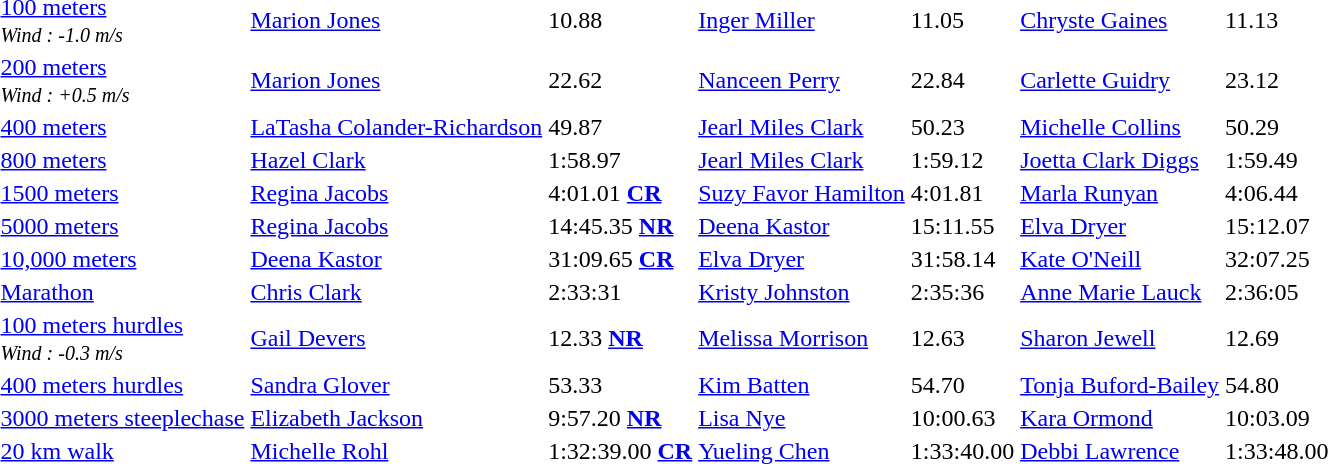<table>
<tr>
<td><a href='#'>100 meters</a><br><small><em>Wind : -1.0 m/s</em></small></td>
<td><a href='#'>Marion Jones</a></td>
<td>10.88</td>
<td><a href='#'>Inger Miller</a></td>
<td>11.05</td>
<td><a href='#'>Chryste Gaines</a></td>
<td>11.13</td>
</tr>
<tr>
<td><a href='#'>200 meters</a><br><small><em>Wind : +0.5 m/s</em></small></td>
<td><a href='#'>Marion Jones</a></td>
<td>22.62</td>
<td><a href='#'>Nanceen Perry</a></td>
<td>22.84</td>
<td><a href='#'>Carlette Guidry</a></td>
<td>23.12</td>
</tr>
<tr>
<td><a href='#'>400 meters</a></td>
<td><a href='#'>LaTasha Colander-Richardson</a></td>
<td>49.87</td>
<td><a href='#'>Jearl Miles Clark</a></td>
<td>50.23</td>
<td><a href='#'>Michelle Collins</a></td>
<td>50.29</td>
</tr>
<tr>
<td><a href='#'>800 meters</a></td>
<td><a href='#'>Hazel Clark</a></td>
<td>1:58.97</td>
<td><a href='#'>Jearl Miles Clark</a></td>
<td>1:59.12</td>
<td><a href='#'>Joetta Clark Diggs</a></td>
<td>1:59.49</td>
</tr>
<tr>
<td><a href='#'>1500 meters</a></td>
<td><a href='#'>Regina Jacobs</a></td>
<td>4:01.01 <strong><a href='#'>CR</a></strong></td>
<td><a href='#'>Suzy Favor Hamilton</a></td>
<td>4:01.81</td>
<td><a href='#'>Marla Runyan</a></td>
<td>4:06.44</td>
</tr>
<tr>
<td><a href='#'>5000 meters</a></td>
<td><a href='#'>Regina Jacobs</a></td>
<td>14:45.35	<strong><a href='#'>NR</a></strong></td>
<td><a href='#'>Deena Kastor</a></td>
<td>15:11.55</td>
<td><a href='#'>Elva Dryer</a></td>
<td>15:12.07</td>
</tr>
<tr>
<td><a href='#'>10,000 meters</a></td>
<td><a href='#'>Deena Kastor</a></td>
<td>31:09.65 <strong><a href='#'>CR</a></strong></td>
<td><a href='#'>Elva Dryer</a></td>
<td>31:58.14</td>
<td><a href='#'>Kate O'Neill</a></td>
<td>32:07.25</td>
</tr>
<tr>
<td><a href='#'>Marathon</a></td>
<td><a href='#'>Chris Clark</a></td>
<td>2:33:31</td>
<td><a href='#'>Kristy Johnston</a></td>
<td>2:35:36</td>
<td><a href='#'>Anne Marie Lauck</a></td>
<td>2:36:05</td>
</tr>
<tr>
<td><a href='#'>100 meters hurdles</a><br><small><em>Wind : -0.3 m/s</em></small></td>
<td><a href='#'>Gail Devers</a></td>
<td>12.33 <strong><a href='#'>NR</a></strong></td>
<td><a href='#'>Melissa Morrison</a></td>
<td>12.63</td>
<td><a href='#'>Sharon Jewell</a></td>
<td>12.69</td>
</tr>
<tr>
<td><a href='#'>400 meters hurdles</a></td>
<td><a href='#'>Sandra Glover</a></td>
<td>53.33</td>
<td><a href='#'>Kim Batten</a></td>
<td>54.70</td>
<td><a href='#'>Tonja Buford-Bailey</a></td>
<td>54.80</td>
</tr>
<tr>
<td><a href='#'>3000 meters steeplechase</a></td>
<td><a href='#'>Elizabeth Jackson</a></td>
<td>9:57.20 <strong><a href='#'>NR</a></strong></td>
<td><a href='#'>Lisa Nye</a></td>
<td>10:00.63</td>
<td><a href='#'>Kara Ormond</a></td>
<td>10:03.09</td>
</tr>
<tr>
<td><a href='#'>20 km walk</a></td>
<td><a href='#'>Michelle Rohl</a></td>
<td>1:32:39.00 <strong><a href='#'>CR</a></strong></td>
<td><a href='#'>Yueling Chen</a></td>
<td>1:33:40.00</td>
<td><a href='#'>Debbi Lawrence</a></td>
<td>1:33:48.00</td>
</tr>
</table>
